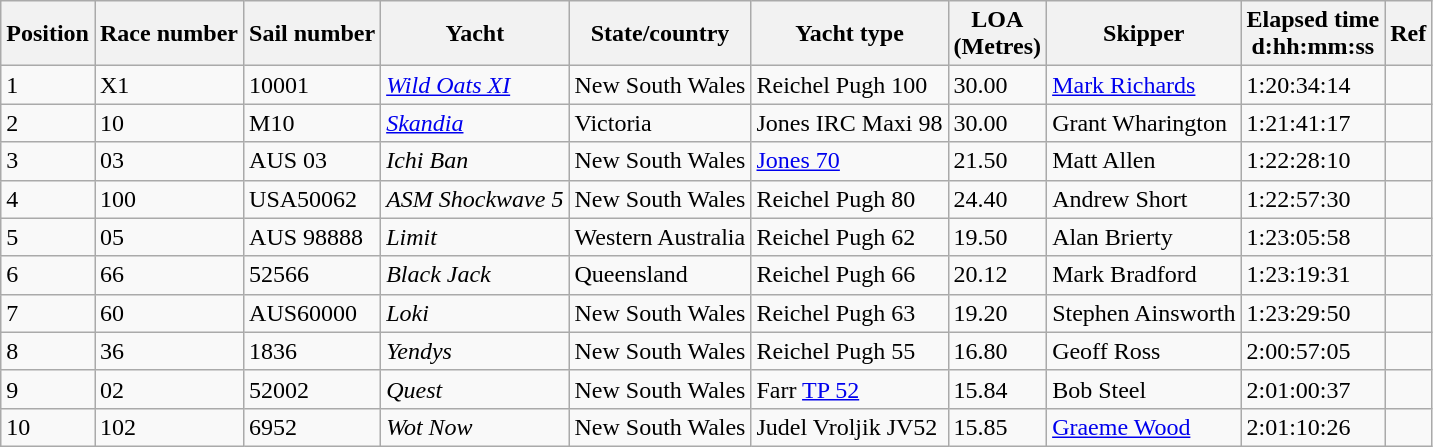<table class="wikitable">
<tr>
<th>Position</th>
<th>Race number</th>
<th>Sail number</th>
<th>Yacht</th>
<th>State/country</th>
<th>Yacht type</th>
<th>LOA <br>(Metres)</th>
<th>Skipper</th>
<th>Elapsed time <br>d:hh:mm:ss</th>
<th>Ref</th>
</tr>
<tr>
<td>1</td>
<td>X1</td>
<td>10001</td>
<td><em><a href='#'>Wild Oats XI</a></em></td>
<td> New South Wales</td>
<td>Reichel Pugh 100</td>
<td>30.00</td>
<td><a href='#'>Mark Richards</a></td>
<td>1:20:34:14</td>
<td></td>
</tr>
<tr>
<td>2</td>
<td>10</td>
<td>M10</td>
<td><em><a href='#'>Skandia</a></em></td>
<td> Victoria</td>
<td>Jones IRC Maxi 98</td>
<td>30.00</td>
<td>Grant Wharington</td>
<td>1:21:41:17</td>
<td></td>
</tr>
<tr>
<td>3</td>
<td>03</td>
<td>AUS 03</td>
<td><em>Ichi Ban</em></td>
<td> New South Wales</td>
<td><a href='#'>Jones 70</a></td>
<td>21.50</td>
<td>Matt Allen</td>
<td>1:22:28:10</td>
<td></td>
</tr>
<tr>
<td>4</td>
<td>100</td>
<td>USA50062</td>
<td><em>ASM Shockwave 5</em></td>
<td> New South Wales</td>
<td>Reichel Pugh 80</td>
<td>24.40</td>
<td>Andrew Short</td>
<td>1:22:57:30</td>
<td></td>
</tr>
<tr>
<td>5</td>
<td>05</td>
<td>AUS 98888</td>
<td><em>Limit</em></td>
<td> Western Australia</td>
<td>Reichel Pugh 62</td>
<td>19.50</td>
<td>Alan Brierty</td>
<td>1:23:05:58</td>
<td></td>
</tr>
<tr>
<td>6</td>
<td>66</td>
<td>52566</td>
<td><em>Black Jack</em></td>
<td> Queensland</td>
<td>Reichel Pugh 66</td>
<td>20.12</td>
<td>Mark Bradford</td>
<td>1:23:19:31</td>
<td></td>
</tr>
<tr>
<td>7</td>
<td>60</td>
<td>AUS60000</td>
<td><em>Loki</em></td>
<td> New South Wales</td>
<td>Reichel Pugh 63</td>
<td>19.20</td>
<td>Stephen Ainsworth</td>
<td>1:23:29:50</td>
<td></td>
</tr>
<tr>
<td>8</td>
<td>36</td>
<td>1836</td>
<td><em>Yendys</em></td>
<td> New South Wales</td>
<td>Reichel Pugh 55</td>
<td>16.80</td>
<td>Geoff Ross</td>
<td>2:00:57:05</td>
<td></td>
</tr>
<tr>
<td>9</td>
<td>02</td>
<td>52002</td>
<td><em>Quest</em></td>
<td> New South Wales</td>
<td>Farr <a href='#'>TP 52</a></td>
<td>15.84</td>
<td>Bob Steel</td>
<td>2:01:00:37</td>
<td></td>
</tr>
<tr>
<td>10</td>
<td>102</td>
<td>6952</td>
<td><em>Wot Now</em></td>
<td> New South Wales</td>
<td>Judel Vroljik JV52</td>
<td>15.85</td>
<td><a href='#'>Graeme Wood</a></td>
<td>2:01:10:26</td>
<td></td>
</tr>
</table>
